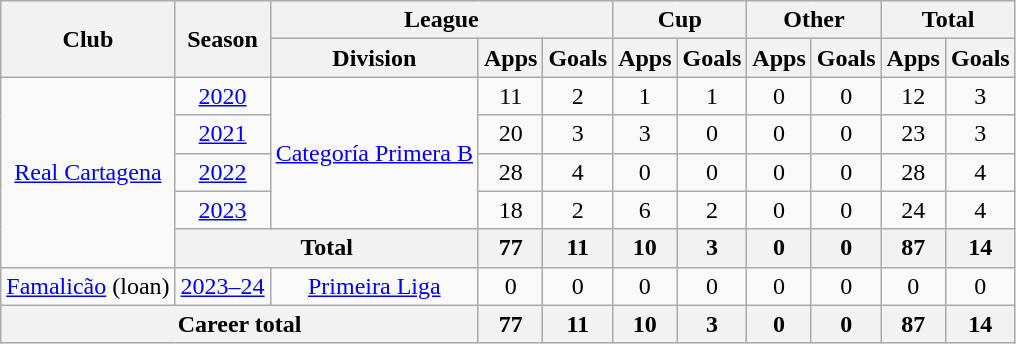<table class=wikitable style=text-align:center>
<tr>
<th rowspan="2">Club</th>
<th rowspan="2">Season</th>
<th colspan="3">League</th>
<th colspan="2">Cup</th>
<th colspan="2">Other</th>
<th colspan="2">Total</th>
</tr>
<tr>
<th>Division</th>
<th>Apps</th>
<th>Goals</th>
<th>Apps</th>
<th>Goals</th>
<th>Apps</th>
<th>Goals</th>
<th>Apps</th>
<th>Goals</th>
</tr>
<tr>
<td rowspan="5"><a href='#'>Real Cartagena</a></td>
<td><a href='#'>2020</a></td>
<td rowspan="4"><a href='#'>Categoría Primera B</a></td>
<td>11</td>
<td>2</td>
<td>1</td>
<td>1</td>
<td>0</td>
<td>0</td>
<td>12</td>
<td>3</td>
</tr>
<tr>
<td><a href='#'>2021</a></td>
<td>20</td>
<td>3</td>
<td>3</td>
<td>0</td>
<td>0</td>
<td>0</td>
<td>23</td>
<td>3</td>
</tr>
<tr>
<td><a href='#'>2022</a></td>
<td>28</td>
<td>4</td>
<td>0</td>
<td>0</td>
<td>0</td>
<td>0</td>
<td>28</td>
<td>4</td>
</tr>
<tr>
<td><a href='#'>2023</a></td>
<td>18</td>
<td>2</td>
<td>6</td>
<td>2</td>
<td>0</td>
<td>0</td>
<td>24</td>
<td>4</td>
</tr>
<tr>
<th colspan="2"><strong>Total</strong></th>
<th>77</th>
<th>11</th>
<th>10</th>
<th>3</th>
<th>0</th>
<th>0</th>
<th>87</th>
<th>14</th>
</tr>
<tr>
<td><a href='#'>Famalicão</a> (loan)</td>
<td><a href='#'>2023–24</a></td>
<td><a href='#'>Primeira Liga</a></td>
<td>0</td>
<td>0</td>
<td>0</td>
<td>0</td>
<td>0</td>
<td>0</td>
<td>0</td>
<td>0</td>
</tr>
<tr>
<th colspan="3"><strong>Career total</strong></th>
<th>77</th>
<th>11</th>
<th>10</th>
<th>3</th>
<th>0</th>
<th>0</th>
<th>87</th>
<th>14</th>
</tr>
</table>
